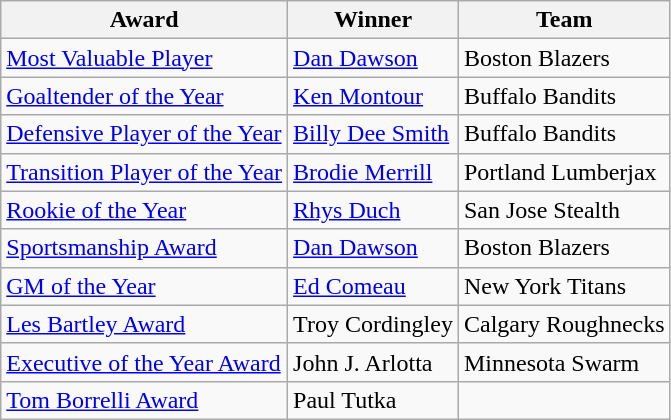<table class="wikitable">
<tr>
<th>Award</th>
<th>Winner</th>
<th>Team</th>
</tr>
<tr>
<td><a href='#'>Most Valuable Player</a></td>
<td><a href='#'>Dan Dawson</a></td>
<td>Boston Blazers</td>
</tr>
<tr>
<td><a href='#'>Goaltender of the Year</a></td>
<td><a href='#'>Ken Montour</a></td>
<td>Buffalo Bandits</td>
</tr>
<tr>
<td><a href='#'>Defensive Player of the Year</a></td>
<td><a href='#'>Billy Dee Smith</a></td>
<td>Buffalo Bandits</td>
</tr>
<tr>
<td><a href='#'>Transition Player of the Year</a></td>
<td><a href='#'>Brodie Merrill</a></td>
<td>Portland Lumberjax</td>
</tr>
<tr>
<td><a href='#'>Rookie of the Year</a></td>
<td><a href='#'>Rhys Duch</a></td>
<td>San Jose Stealth</td>
</tr>
<tr>
<td><a href='#'>Sportsmanship Award</a></td>
<td><a href='#'>Dan Dawson</a></td>
<td>Boston Blazers</td>
</tr>
<tr>
<td><a href='#'>GM of the Year</a></td>
<td><a href='#'>Ed Comeau</a></td>
<td>New York Titans</td>
</tr>
<tr>
<td><a href='#'>Les Bartley Award</a></td>
<td>Troy Cordingley </td>
<td>Calgary Roughnecks</td>
</tr>
<tr>
<td><a href='#'>Executive of the Year Award</a></td>
<td>John J. Arlotta </td>
<td>Minnesota Swarm</td>
</tr>
<tr>
<td><a href='#'>Tom Borrelli Award</a></td>
<td>Paul Tutka </td>
<td> </td>
</tr>
</table>
